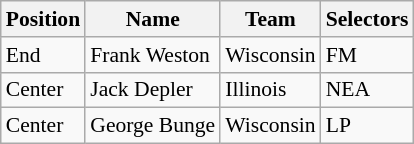<table class="wikitable" style="font-size: 90%">
<tr>
<th>Position</th>
<th>Name</th>
<th>Team</th>
<th>Selectors</th>
</tr>
<tr>
<td>End</td>
<td>Frank Weston</td>
<td>Wisconsin</td>
<td>FM</td>
</tr>
<tr>
<td>Center</td>
<td>Jack Depler</td>
<td>Illinois</td>
<td>NEA</td>
</tr>
<tr>
<td>Center</td>
<td>George Bunge</td>
<td>Wisconsin</td>
<td>LP</td>
</tr>
</table>
